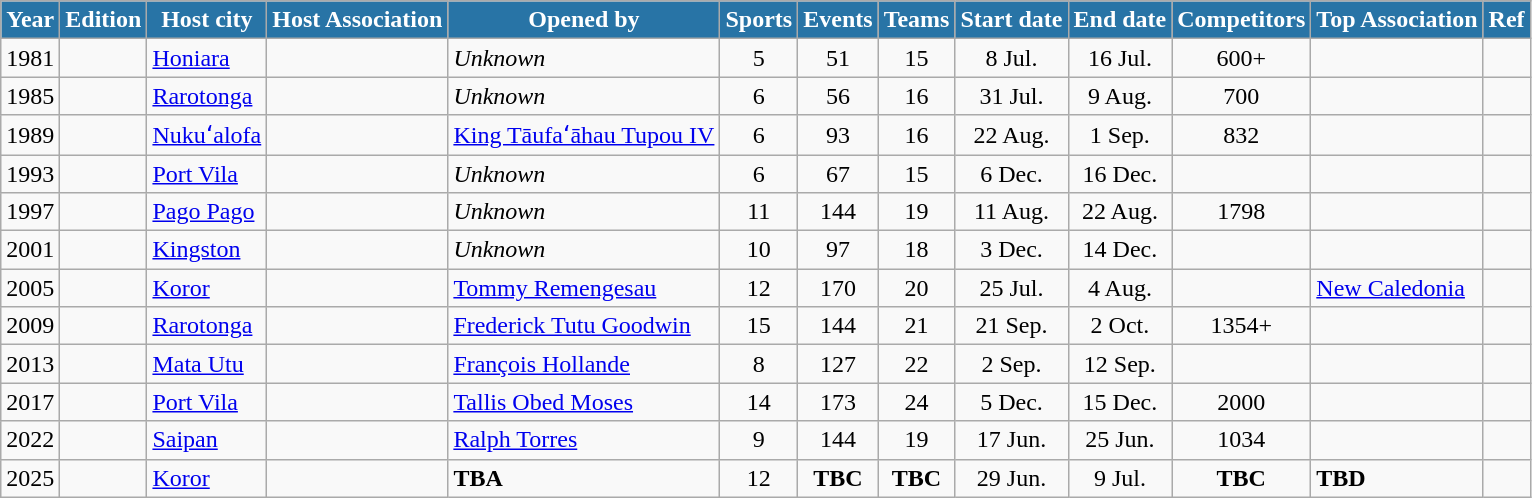<table class="wikitable sortable" width=  align="center">
<tr>
<th rowspan=1 style="background:#2874A6; color:white;">Year</th>
<th rowspan=1 style="background:#2874A6; color:white;">Edition</th>
<th rowspan=1 style="background:#2874A6; color:white;">Host city</th>
<th rowspan=1 style="background:#2874A6; color:white;">Host Association</th>
<th rowspan=1 style="background:#2874A6; color:white;">Opened by</th>
<th rowspan=1 style="background:#2874A6; color:white;">Sports</th>
<th rowspan=1 style="background:#2874A6; color:white;">Events</th>
<th rowspan=1 style="background:#2874A6; color:white;">Teams</th>
<th rowspan=1 style="background:#2874A6; color:white;">Start date</th>
<th rowspan=1 style="background:#2874A6; color:white;">End date</th>
<th rowspan=1 style="background:#2874A6; color:white;">Competitors</th>
<th rowspan=1 style="background:#2874A6; color:white;">Top Association</th>
<th rowspan=1 style="background:#2874A6; color:white;">Ref</th>
</tr>
<tr>
<td align=center>1981</td>
<td align="center"></td>
<td align=left><a href='#'>Honiara</a></td>
<td align=left></td>
<td><em>Unknown</em></td>
<td align="center">5</td>
<td align="center">51</td>
<td align="center">15</td>
<td align=center>8 Jul.</td>
<td align=center>16 Jul.</td>
<td align="center">600+</td>
<td align=left></td>
<td align=center></td>
</tr>
<tr>
<td align=center>1985</td>
<td align="center"></td>
<td align=left><a href='#'>Rarotonga</a></td>
<td align=left></td>
<td><em>Unknown</em></td>
<td align="center">6</td>
<td align="center">56</td>
<td align="center">16</td>
<td align=center>31 Jul.</td>
<td align=center>9 Aug.</td>
<td align="center">700</td>
<td align=left></td>
<td align=center></td>
</tr>
<tr>
<td align=center>1989</td>
<td align="center"></td>
<td align=left><a href='#'>Nukuʻalofa</a></td>
<td align=left></td>
<td><a href='#'>King Tāufaʻāhau Tupou IV</a></td>
<td align="center">6</td>
<td align="center">93</td>
<td align="center">16</td>
<td align=center>22 Aug.</td>
<td align=center>1 Sep.</td>
<td align="center">832</td>
<td align=left></td>
<td align=center></td>
</tr>
<tr>
<td align=center>1993</td>
<td align="center"></td>
<td align=left><a href='#'>Port Vila</a></td>
<td align=left></td>
<td><em>Unknown</em></td>
<td align="center">6</td>
<td align="center">67</td>
<td align="center">15</td>
<td align=center>6 Dec.</td>
<td align=center>16 Dec.</td>
<td align="center"></td>
<td align=left></td>
<td align=center></td>
</tr>
<tr>
<td align=center>1997</td>
<td align="center"></td>
<td align=left><a href='#'>Pago Pago</a></td>
<td align=left></td>
<td><em>Unknown</em></td>
<td align="center">11</td>
<td align="center">144</td>
<td align="center">19</td>
<td align=center>11 Aug.</td>
<td align=center>22 Aug.</td>
<td align="center">1798</td>
<td align=left></td>
<td align=center></td>
</tr>
<tr>
<td align=center>2001</td>
<td align="center"></td>
<td align=left><a href='#'>Kingston</a></td>
<td align=left></td>
<td><em>Unknown</em></td>
<td align="center">10</td>
<td align="center">97</td>
<td align="center">18</td>
<td align=center>3 Dec.</td>
<td align=center>14 Dec.</td>
<td align="center"></td>
<td align=left></td>
<td align=center></td>
</tr>
<tr>
<td align=center>2005</td>
<td align="center"></td>
<td align=left><a href='#'>Koror</a></td>
<td align=left></td>
<td><a href='#'>Tommy Remengesau</a></td>
<td align="center">12</td>
<td align="center">170</td>
<td align="center">20</td>
<td align=center>25 Jul.</td>
<td align=center>4 Aug.</td>
<td align="center"></td>
<td align=left> <a href='#'>New Caledonia</a></td>
<td align=center></td>
</tr>
<tr>
<td align=center>2009</td>
<td align="center"></td>
<td align=left><a href='#'>Rarotonga</a></td>
<td align=left></td>
<td><a href='#'>Frederick Tutu Goodwin</a></td>
<td align="center">15</td>
<td align="center">144</td>
<td align="center">21</td>
<td align=center>21 Sep.</td>
<td align=center>2 Oct.</td>
<td align="center">1354+</td>
<td align=left></td>
<td align=center></td>
</tr>
<tr>
<td align=center>2013</td>
<td align="center"></td>
<td align=left><a href='#'>Mata Utu</a></td>
<td align=left></td>
<td><a href='#'>François Hollande</a></td>
<td align="center">8</td>
<td align="center">127</td>
<td align="center">22</td>
<td align=center>2 Sep.</td>
<td align=center>12 Sep.</td>
<td align="center"></td>
<td align=left></td>
<td align=center></td>
</tr>
<tr>
<td align=center>2017</td>
<td align="center"></td>
<td align=left><a href='#'>Port Vila</a></td>
<td align=left></td>
<td><a href='#'>Tallis Obed Moses</a></td>
<td align="center">14</td>
<td align="center">173</td>
<td align="center">24</td>
<td align=center>5 Dec.</td>
<td align=center>15 Dec.</td>
<td align="center">2000</td>
<td align=left></td>
<td align=center></td>
</tr>
<tr>
<td align=center>2022</td>
<td align="center"></td>
<td align=left><a href='#'>Saipan</a></td>
<td align=left></td>
<td><a href='#'>Ralph Torres</a></td>
<td align="center">9</td>
<td align="center">144</td>
<td align="center">19</td>
<td align=center>17 Jun.</td>
<td align=center>25 Jun.</td>
<td align="center">1034</td>
<td align=left></td>
<td align=center></td>
</tr>
<tr>
<td align=center>2025</td>
<td align="center"></td>
<td align=left><a href='#'>Koror</a></td>
<td align=left></td>
<td><strong>TBA</strong></td>
<td align="center">12</td>
<td align="center"><strong>TBC</strong></td>
<td align="center"><strong>TBC</strong></td>
<td align=center>29 Jun.</td>
<td align=center>9 Jul.</td>
<td align="center"><strong>TBC</strong></td>
<td align=left><strong>TBD</strong></td>
<td align=center></td>
</tr>
</table>
